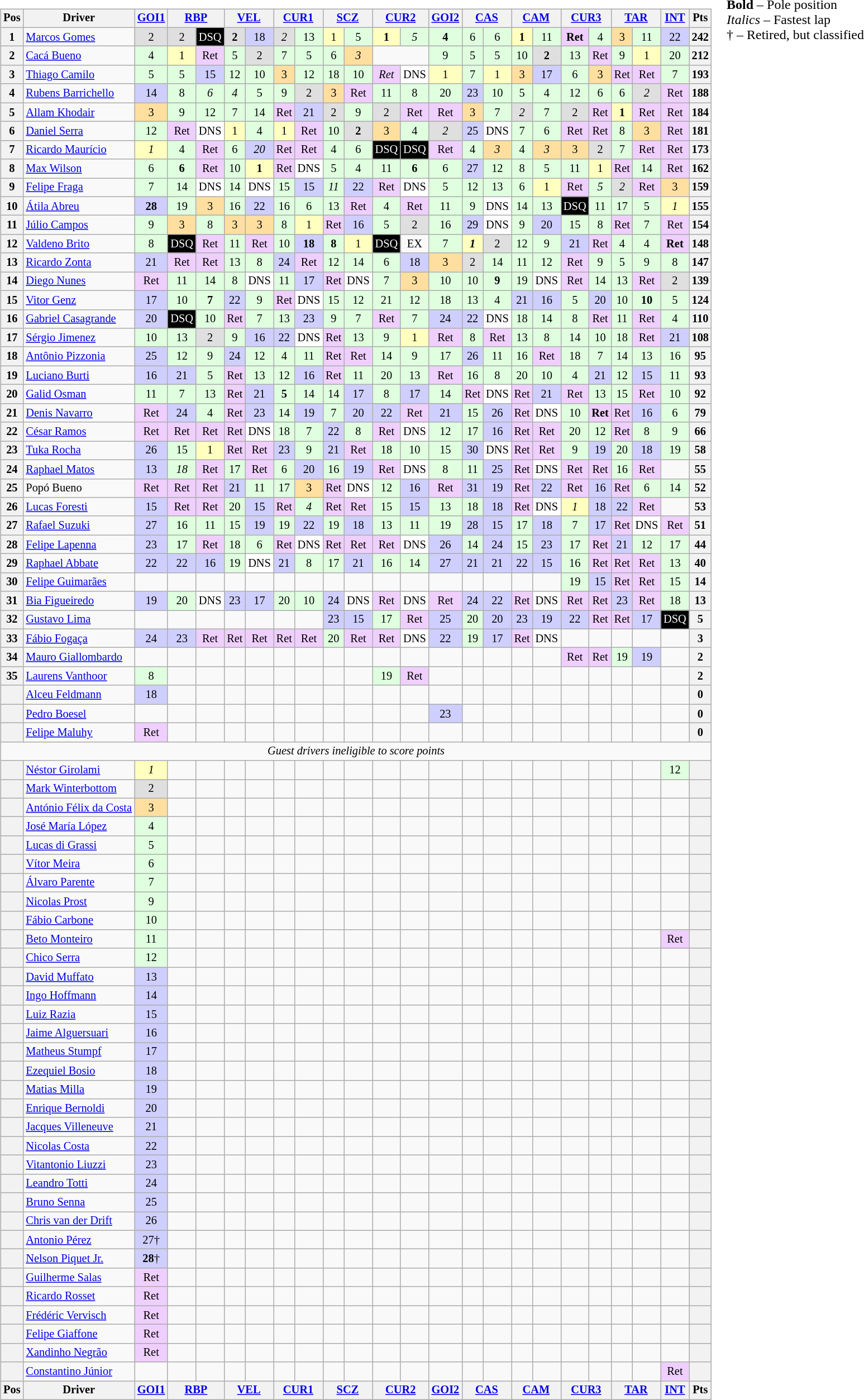<table>
<tr>
<td valign="top"><br><table class="wikitable" style="font-size: 85%; text-align: center;">
<tr valign="top">
<th valign="middle">Pos</th>
<th valign="middle">Driver</th>
<th><a href='#'>GOI1</a></th>
<th colspan="2"><a href='#'>RBP</a></th>
<th colspan="2"><a href='#'>VEL</a></th>
<th colspan="2"><a href='#'>CUR1</a></th>
<th colspan="2"><a href='#'>SCZ</a></th>
<th colspan="2"><a href='#'>CUR2</a></th>
<th><a href='#'>GOI2</a></th>
<th colspan="2"><a href='#'>CAS</a></th>
<th colspan="2"><a href='#'>CAM</a></th>
<th colspan="2"><a href='#'>CUR3</a></th>
<th colspan="2"><a href='#'>TAR</a></th>
<th><a href='#'>INT</a></th>
<th valign="middle">Pts</th>
</tr>
<tr>
<th>1</th>
<td align=left> <a href='#'>Marcos Gomes</a></td>
<td style="background:#DFDFDF;">2</td>
<td style="background:#DFDFDF;">2</td>
<td style="background:#000000; color:white;">DSQ</td>
<td style="background:#DFDFDF;"><strong>2</strong></td>
<td style="background:#CFCFFF;">18</td>
<td style="background:#DFDFDF;"><em>2</em></td>
<td style="background:#DFFFDF;">13</td>
<td style="background:#FFFFBF;">1</td>
<td style="background:#DFFFDF;">5</td>
<td style="background:#FFFFBF;"><strong>1</strong></td>
<td style="background:#DFFFDF;"><em>5</em></td>
<td style="background:#DFFFDF;"><strong>4</strong></td>
<td style="background:#DFFFDF;">6</td>
<td style="background:#DFFFDF;">6</td>
<td style="background:#FFFFBF;"><strong>1</strong></td>
<td style="background:#DFFFDF;">11</td>
<td style="background:#efcfff;"><strong>Ret</strong></td>
<td style="background:#DFFFDF;">4</td>
<td style="background:#FFDF9F;">3</td>
<td style="background:#DFFFDF;">11</td>
<td style="background:#CFCFFF;">22</td>
<th>242</th>
</tr>
<tr>
<th>2</th>
<td align=left> <a href='#'>Cacá Bueno</a></td>
<td style="background:#DFFFDF;">4</td>
<td style="background:#FFFFBF;">1</td>
<td style="background:#efcfff;">Ret</td>
<td style="background:#DFFFDF;">5</td>
<td style="background:#DFDFDF;">2</td>
<td style="background:#DFFFDF;">7</td>
<td style="background:#DFFFDF;">5</td>
<td style="background:#DFFFDF;">6</td>
<td style="background:#FFDF9F;"><em>3</em></td>
<td colspan=2 align=center></td>
<td style="background:#DFFFDF;">9</td>
<td style="background:#DFFFDF;">5</td>
<td style="background:#DFFFDF;">5</td>
<td style="background:#DFFFDF;">10</td>
<td style="background:#DFDFDF;"><strong>2</strong></td>
<td style="background:#DFFFDF;">13</td>
<td style="background:#efcfff;">Ret</td>
<td style="background:#DFFFDF;">9</td>
<td style="background:#FFFFBF;">1</td>
<td style="background:#DFFFDF;">20</td>
<th>212</th>
</tr>
<tr>
<th>3</th>
<td align=left> <a href='#'>Thiago Camilo</a></td>
<td style="background:#DFFFDF;">5</td>
<td style="background:#DFFFDF;">5</td>
<td style="background:#cfcfff;">15</td>
<td style="background:#DFFFDF;">12</td>
<td style="background:#DFFFDF;">10</td>
<td style="background:#FFDF9F;">3</td>
<td style="background:#DFFFDF;">12</td>
<td style="background:#DFFFDF;">18</td>
<td style="background:#DFFFDF;">10</td>
<td style="background:#efcfff;"><em>Ret</em></td>
<td style="background:#FFFFFF;">DNS</td>
<td style="background:#FFFFBF;">1</td>
<td style="background:#DFFFDF;">7</td>
<td style="background:#FFFFBF;">1</td>
<td style="background:#FFDF9F;">3</td>
<td style="background:#cfcfff;">17</td>
<td style="background:#DFFFDF;">6</td>
<td style="background:#FFDF9F;">3</td>
<td style="background:#efcfff;">Ret</td>
<td style="background:#efcfff;">Ret</td>
<td style="background:#DFFFDF;">7</td>
<th>193</th>
</tr>
<tr>
<th>4</th>
<td align=left> <a href='#'>Rubens Barrichello</a></td>
<td style="background:#cfcfff;">14</td>
<td style="background:#DFFFDF;">8</td>
<td style="background:#DFFFDF;"><em>6</em></td>
<td style="background:#DFFFDF;"><em>4</em></td>
<td style="background:#DFFFDF;">5</td>
<td style="background:#DFFFDF;">9</td>
<td style="background:#DFDFDF;">2</td>
<td style="background:#FFDF9F;">3</td>
<td style="background:#efcfff;">Ret</td>
<td style="background:#DFFFDF;">11</td>
<td style="background:#DFFFDF;">8</td>
<td style="background:#DFFFDF;">20</td>
<td style="background:#CFCFFF;">23</td>
<td style="background:#DFFFDF;">10</td>
<td style="background:#DFFFDF;">5</td>
<td style="background:#DFFFDF;">4</td>
<td style="background:#DFFFDF;">12</td>
<td style="background:#DFFFDF;">6</td>
<td style="background:#DFFFDF;">6</td>
<td style="background:#DFDFDF;"><em>2</em></td>
<td style="background:#efcfff;">Ret</td>
<th>188</th>
</tr>
<tr>
<th>5</th>
<td align=left> <a href='#'>Allam Khodair</a></td>
<td style="background:#FFDF9F;">3</td>
<td style="background:#DFFFDF;">9</td>
<td style="background:#DFFFDF;">12</td>
<td style="background:#DFFFDF;">7</td>
<td style="background:#DFFFDF;">14</td>
<td style="background:#efcfff;">Ret</td>
<td style="background:#CFCFFF;">21</td>
<td style="background:#DFDFDF;">2</td>
<td style="background:#DFFFDF;">9</td>
<td style="background:#DFDFDF;">2</td>
<td style="background:#efcfff;">Ret</td>
<td style="background:#efcfff;">Ret</td>
<td style="background:#FFDF9F;">3</td>
<td style="background:#DFFFDF;">7</td>
<td style="background:#DFDFDF;"><em>2</em></td>
<td style="background:#DFFFDF;">7</td>
<td style="background:#DFDFDF;">2</td>
<td style="background:#efcfff;">Ret</td>
<td style="background:#FFFFBF;"><strong>1</strong></td>
<td style="background:#efcfff;">Ret</td>
<td style="background:#efcfff;">Ret</td>
<th>184</th>
</tr>
<tr>
<th>6</th>
<td align=left> <a href='#'>Daniel Serra</a></td>
<td style="background:#DFFFDF;">12</td>
<td style="background:#efcfff;">Ret</td>
<td style="background:#FFFFFF;">DNS</td>
<td style="background:#FFFFBF;">1</td>
<td style="background:#DFFFDF;">4</td>
<td style="background:#FFFFBF;">1</td>
<td style="background:#efcfff;">Ret</td>
<td style="background:#DFFFDF;">10</td>
<td style="background:#DFDFDF;"><strong>2</strong></td>
<td style="background:#FFDF9F;">3</td>
<td style="background:#DFFFDF;">4</td>
<td style="background:#DFDFDF;"><em>2</em></td>
<td style="background:#CFCFFF;">25</td>
<td style="background:#FFFFFF;">DNS</td>
<td style="background:#DFFFDF;">7</td>
<td style="background:#DFFFDF;">6</td>
<td style="background:#efcfff;">Ret</td>
<td style="background:#efcfff;">Ret</td>
<td style="background:#DFFFDF;">8</td>
<td style="background:#FFDF9F;">3</td>
<td style="background:#efcfff;">Ret</td>
<th>181</th>
</tr>
<tr>
<th>7</th>
<td align=left> <a href='#'>Ricardo Maurício</a></td>
<td style="background:#FFFFBF;"><em>1</em></td>
<td style="background:#DFFFDF;">4</td>
<td style="background:#efcfff;">Ret</td>
<td style="background:#DFFFDF;">6</td>
<td style="background:#cfcfff;"><em>20</em></td>
<td style="background:#efcfff;">Ret</td>
<td style="background:#efcfff;">Ret</td>
<td style="background:#DFFFDF;">4</td>
<td style="background:#DFFFDF;">6</td>
<td style="background:#000000; color:white;">DSQ</td>
<td style="background:#000000; color:white;">DSQ</td>
<td style="background:#efcfff;">Ret</td>
<td style="background:#DFFFDF;">4</td>
<td style="background:#FFDF9F;"><em>3</em></td>
<td style="background:#DFFFDF;">4</td>
<td style="background:#FFDF9F;"><em>3</em></td>
<td style="background:#FFDF9F;">3</td>
<td style="background:#DFDFDF;">2</td>
<td style="background:#DFFFDF;">7</td>
<td style="background:#efcfff;">Ret</td>
<td style="background:#efcfff;">Ret</td>
<th>173</th>
</tr>
<tr>
<th>8</th>
<td align=left> <a href='#'>Max Wilson</a></td>
<td style="background:#DFFFDF;">6</td>
<td style="background:#DFFFDF;"><strong>6</strong></td>
<td style="background:#efcfff;">Ret</td>
<td style="background:#DFFFDF;">10</td>
<td style="background:#FFFFBF;"><strong>1</strong></td>
<td style="background:#efcfff;">Ret</td>
<td style="background:#FFFFFF;">DNS</td>
<td style="background:#DFFFDF;">5</td>
<td style="background:#DFFFDF;">4</td>
<td style="background:#DFFFDF;">11</td>
<td style="background:#DFFFDF;"><strong>6</strong></td>
<td style="background:#DFFFDF;">6</td>
<td style="background:#CFCFFF;">27</td>
<td style="background:#DFFFDF;">12</td>
<td style="background:#DFFFDF;">8</td>
<td style="background:#DFFFDF;">5</td>
<td style="background:#DFFFDF;">11</td>
<td style="background:#FFFFBF;">1</td>
<td style="background:#efcfff;">Ret</td>
<td style="background:#DFFFDF;">14</td>
<td style="background:#efcfff;">Ret</td>
<th>162</th>
</tr>
<tr>
<th>9</th>
<td align=left> <a href='#'>Felipe Fraga</a></td>
<td style="background:#DFFFDF;">7</td>
<td style="background:#DFFFDF;">14</td>
<td style="background:#FFFFFF;">DNS</td>
<td style="background:#DFFFDF;">14</td>
<td style="background:#FFFFFF;">DNS</td>
<td style="background:#DFFFDF;">15</td>
<td style="background:#CFCFFF;">15</td>
<td style="background:#DFFFDF;"><em>11</em></td>
<td style="background:#CFCFFF;">22</td>
<td style="background:#efcfff;">Ret</td>
<td style="background:#FFFFFF;">DNS</td>
<td style="background:#DFFFDF;">5</td>
<td style="background:#DFFFDF;">12</td>
<td style="background:#DFFFDF;">13</td>
<td style="background:#DFFFDF;">6</td>
<td style="background:#FFFFBF;">1</td>
<td style="background:#efcfff;">Ret</td>
<td style="background:#DFFFDF;"><em>5</em></td>
<td style="background:#DFDFDF;"><em>2</em></td>
<td style="background:#efcfff;">Ret</td>
<td style="background:#FFDF9F;">3</td>
<th>159</th>
</tr>
<tr>
<th>10</th>
<td align=left> <a href='#'>Átila Abreu</a></td>
<td style="background:#cfcfff;"><strong>28</strong></td>
<td style="background:#DFFFDF;">19</td>
<td style="background:#FFDF9F;">3</td>
<td style="background:#DFFFDF;">16</td>
<td style="background:#cfcfff;">22</td>
<td style="background:#DFFFDF;">16</td>
<td style="background:#DFFFDF;">6</td>
<td style="background:#DFFFDF;">13</td>
<td style="background:#efcfff;">Ret</td>
<td style="background:#DFFFDF;">4</td>
<td style="background:#efcfff;">Ret</td>
<td style="background:#DFFFDF;">11</td>
<td style="background:#DFFFDF;">9</td>
<td style="background:#FFFFFF;">DNS</td>
<td style="background:#DFFFDF;">14</td>
<td style="background:#DFFFDF;">13</td>
<td style="background:#000000; color:white;">DSQ</td>
<td style="background:#DFFFDF;">11</td>
<td style="background:#DFFFDF;">17</td>
<td style="background:#DFFFDF;">5</td>
<td style="background:#FFFFBF;"><em>1</em></td>
<th>155</th>
</tr>
<tr>
<th>11</th>
<td align=left> <a href='#'>Júlio Campos</a></td>
<td style="background:#DFFFDF;">9</td>
<td style="background:#FFDF9F;">3</td>
<td style="background:#DFFFDF;">8</td>
<td style="background:#FFDF9F;">3</td>
<td style="background:#FFDF9F;">3</td>
<td style="background:#DFFFDF;">8</td>
<td style="background:#FFFFBF;">1</td>
<td style="background:#efcfff;">Ret</td>
<td style="background:#cfcfff;">16</td>
<td style="background:#DFFFDF;">5</td>
<td style="background:#DFDFDF;">2</td>
<td style="background:#DFFFDF;">16</td>
<td style="background:#CFCFFF;">29</td>
<td style="background:#FFFFFF;">DNS</td>
<td style="background:#DFFFDF;">9</td>
<td style="background:#cfcfff;">20</td>
<td style="background:#DFFFDF;">15</td>
<td style="background:#DFFFDF;">8</td>
<td style="background:#efcfff;">Ret</td>
<td style="background:#DFFFDF;">7</td>
<td style="background:#efcfff;">Ret</td>
<th>154</th>
</tr>
<tr>
<th>12</th>
<td align=left> <a href='#'>Valdeno Brito</a></td>
<td style="background:#DFFFDF;">8</td>
<td style="background:#000000; color:white;">DSQ</td>
<td style="background:#efcfff;">Ret</td>
<td style="background:#DFFFDF;">11</td>
<td style="background:#efcfff;">Ret</td>
<td style="background:#DFFFDF;">10</td>
<td style="background:#cfcfff;"><strong>18</strong></td>
<td style="background:#DFFFDF;"><strong>8</strong></td>
<td style="background:#FFFFBF;">1</td>
<td style="background:#000000; color:white;">DSQ</td>
<td>EX</td>
<td style="background:#DFFFDF;">7</td>
<td style="background:#FFFFBF;"><strong><em>1</em></strong></td>
<td style="background:#DFDFDF;">2</td>
<td style="background:#DFFFDF;">12</td>
<td style="background:#DFFFDF;">9</td>
<td style="background:#cfcfff;">21</td>
<td style="background:#efcfff;">Ret</td>
<td style="background:#DFFFDF;">4</td>
<td style="background:#DFFFDF;">4</td>
<td style="background:#efcfff;"><strong>Ret</strong></td>
<th>148</th>
</tr>
<tr>
<th>13</th>
<td align=left> <a href='#'>Ricardo Zonta</a></td>
<td style="background:#cfcfff;">21</td>
<td style="background:#efcfff;">Ret</td>
<td style="background:#efcfff;">Ret</td>
<td style="background:#DFFFDF;">13</td>
<td style="background:#DFFFDF;">8</td>
<td style="background:#cfcfff;">24</td>
<td style="background:#efcfff;">Ret</td>
<td style="background:#DFFFDF;">12</td>
<td style="background:#DFFFDF;">14</td>
<td style="background:#DFFFDF;">6</td>
<td style="background:#cfcfff;">18</td>
<td style="background:#FFDF9F;">3</td>
<td style="background:#DFDFDF;">2</td>
<td style="background:#DFFFDF;">14</td>
<td style="background:#DFFFDF;">11</td>
<td style="background:#DFFFDF;">12</td>
<td style="background:#efcfff;">Ret</td>
<td style="background:#DFFFDF;">9</td>
<td style="background:#DFFFDF;">5</td>
<td style="background:#DFFFDF;">9</td>
<td style="background:#DFFFDF;">8</td>
<th>147</th>
</tr>
<tr>
<th>14</th>
<td align=left> <a href='#'>Diego Nunes</a></td>
<td style="background:#efcfff;">Ret</td>
<td style="background:#DFFFDF;">11</td>
<td style="background:#DFFFDF;">14</td>
<td style="background:#DFFFDF;">8</td>
<td style="background:#FFFFFF;">DNS</td>
<td style="background:#DFFFDF;">11</td>
<td style="background:#cfcfff;">17</td>
<td style="background:#efcfff;">Ret</td>
<td style="background:#FFFFFF;">DNS</td>
<td style="background:#DFFFDF;">7</td>
<td style="background:#FFDF9F;">3</td>
<td style="background:#DFFFDF;">10</td>
<td style="background:#DFFFDF;">10</td>
<td style="background:#DFFFDF;"><strong>9</strong></td>
<td style="background:#DFFFDF;">19</td>
<td style="background:#FFFFFF;">DNS</td>
<td style="background:#efcfff;">Ret</td>
<td style="background:#DFFFDF;">14</td>
<td style="background:#DFFFDF;">13</td>
<td style="background:#efcfff;">Ret</td>
<td style="background:#DFDFDF;">2</td>
<th>139</th>
</tr>
<tr>
<th>15</th>
<td align=left> <a href='#'>Vitor Genz</a></td>
<td style="background:#cfcfff;">17</td>
<td style="background:#DFFFDF;">10</td>
<td style="background:#DFFFDF;"><strong>7</strong></td>
<td style="background:#cfcfff;">22</td>
<td style="background:#DFFFDF;">9</td>
<td style="background:#efcfff;">Ret</td>
<td style="background:#FFFFFF;">DNS</td>
<td style="background:#DFFFDF;">15</td>
<td style="background:#DFFFDF;">12</td>
<td style="background:#DFFFDF;">21</td>
<td style="background:#DFFFDF;">12</td>
<td style="background:#DFFFDF;">18</td>
<td style="background:#DFFFDF;">13</td>
<td style="background:#DFFFDF;">4</td>
<td style="background:#cfcfff;">21</td>
<td style="background:#cfcfff;">16</td>
<td style="background:#DFFFDF;">5</td>
<td style="background:#cfcfff;">20</td>
<td style="background:#DFFFDF;">10</td>
<td style="background:#DFFFDF;"><strong>10</strong></td>
<td style="background:#DFFFDF;">5</td>
<th>124</th>
</tr>
<tr>
<th>16</th>
<td align=left> <a href='#'>Gabriel Casagrande</a></td>
<td style="background:#cfcfff;">20</td>
<td style="background:#000000; color:white;">DSQ</td>
<td style="background:#DFFFDF;">10</td>
<td style="background:#efcfff;">Ret</td>
<td style="background:#DFFFDF;">7</td>
<td style="background:#DFFFDF;">13</td>
<td style="background:#cfcfff;">23</td>
<td style="background:#DFFFDF;">9</td>
<td style="background:#DFFFDF;">7</td>
<td style="background:#efcfff;">Ret</td>
<td style="background:#DFFFDF;">7</td>
<td style="background:#cfcfff;">24</td>
<td style="background:#cfcfff;">22</td>
<td style="background:#ffffff;">DNS</td>
<td style="background:#DFFFDF;">18</td>
<td style="background:#DFFFDF;">14</td>
<td style="background:#DFFFDF;">8</td>
<td style="background:#efcfff;">Ret</td>
<td style="background:#DFFFDF;">11</td>
<td style="background:#efcfff;">Ret</td>
<td style="background:#DFFFDF;">4</td>
<th>110</th>
</tr>
<tr>
<th>17</th>
<td align=left> <a href='#'>Sérgio Jimenez</a></td>
<td style="background:#DFFFDF;">10</td>
<td style="background:#DFFFDF;">13</td>
<td style="background:#DFDFDF;">2</td>
<td style="background:#DFFFDF;">9</td>
<td style="background:#CFCFFF;">16</td>
<td style="background:#CFCFFF;">22</td>
<td style="background:#FFFFFF;">DNS</td>
<td style="background:#efcfff;">Ret</td>
<td style="background:#DFFFDF;">13</td>
<td style="background:#DFFFDF;">9</td>
<td style="background:#FFFFBF;">1</td>
<td style="background:#efcfff;">Ret</td>
<td style="background:#DFFFDF;">8</td>
<td style="background:#efcfff;">Ret</td>
<td style="background:#DFFFDF;">13</td>
<td style="background:#DFFFDF;">8</td>
<td style="background:#DFFFDF;">14</td>
<td style="background:#DFFFDF;">10</td>
<td style="background:#DFFFDF;">18</td>
<td style="background:#efcfff;">Ret</td>
<td style="background:#CFCFFF;">21</td>
<th>108</th>
</tr>
<tr>
<th>18</th>
<td align=left> <a href='#'>Antônio Pizzonia</a></td>
<td style="background:#cfcfff;">25</td>
<td style="background:#DFFFDF;">12</td>
<td style="background:#DFFFDF;">9</td>
<td style="background:#cfcfff;">24</td>
<td style="background:#DFFFDF;">12</td>
<td style="background:#DFFFDF;">4</td>
<td style="background:#DFFFDF;">11</td>
<td style="background:#efcfff;">Ret</td>
<td style="background:#efcfff;">Ret</td>
<td style="background:#DFFFDF;">14</td>
<td style="background:#DFFFDF;">9</td>
<td style="background:#DFFFDF;">17</td>
<td style="background:#cfcfff;">26</td>
<td style="background:#DFFFDF;">11</td>
<td style="background:#DFFFDF;">16</td>
<td style="background:#efcfff;">Ret</td>
<td style="background:#DFFFDF;">18</td>
<td style="background:#DFFFDF;">7</td>
<td style="background:#DFFFDF;">14</td>
<td style="background:#DFFFDF;">13</td>
<td style="background:#DFFFDF;">16</td>
<th>95</th>
</tr>
<tr>
<th>19</th>
<td align=left> <a href='#'>Luciano Burti</a></td>
<td style="background:#cfcfff;">16</td>
<td style="background:#cfcfff;">21</td>
<td style="background:#DFFFDF;">5</td>
<td style="background:#efcfff;">Ret</td>
<td style="background:#DFFFDF;">13</td>
<td style="background:#DFFFDF;">12</td>
<td style="background:#cfcfff;">16</td>
<td style="background:#efcfff;">Ret</td>
<td style="background:#DFFFDF;">11</td>
<td style="background:#DFFFDF;">20</td>
<td style="background:#DFFFDF;">13</td>
<td style="background:#efcfff;">Ret</td>
<td style="background:#DFFFDF;">16</td>
<td style="background:#DFFFDF;">8</td>
<td style="background:#DFFFDF;">20</td>
<td style="background:#DFFFDF;">10</td>
<td style="background:#DFFFDF;">4</td>
<td style="background:#cfcfff;">21</td>
<td style="background:#DFFFDF;">12</td>
<td style="background:#cfcfff;">15</td>
<td style="background:#DFFFDF;">11</td>
<th>93</th>
</tr>
<tr>
<th>20</th>
<td align=left> <a href='#'>Galid Osman</a></td>
<td style="background:#DFFFDF;">11</td>
<td style="background:#DFFFDF;">7</td>
<td style="background:#DFFFDF;">13</td>
<td style="background:#efcfff;">Ret</td>
<td style="background:#cfcfff;">21</td>
<td style="background:#DFFFDF;"><strong>5</strong></td>
<td style="background:#DFFFDF;">14</td>
<td style="background:#DFFFDF;">14</td>
<td style="background:#cfcfff;">17</td>
<td style="background:#DFFFDF;">8</td>
<td style="background:#cfcfff;">17</td>
<td style="background:#DFFFDF;">14</td>
<td style="background:#efcfff;">Ret</td>
<td style="background:#FFFFFF;">DNS</td>
<td style="background:#efcfff;">Ret</td>
<td style="background:#cfcfff;">21</td>
<td style="background:#efcfff;">Ret</td>
<td style="background:#DFFFDF;">13</td>
<td style="background:#DFFFDF;">15</td>
<td style="background:#efcfff;">Ret</td>
<td style="background:#DFFFDF;">10</td>
<th>92</th>
</tr>
<tr>
<th>21</th>
<td align=left> <a href='#'>Denis Navarro</a></td>
<td style="background:#efcfff;">Ret</td>
<td style="background:#cfcfff;">24</td>
<td style="background:#DFFFDF;">4</td>
<td style="background:#efcfff;">Ret</td>
<td style="background:#cfcfff;">23</td>
<td style="background:#DFFFDF;">14</td>
<td style="background:#cfcfff;">19</td>
<td style="background:#DFFFDF;">7</td>
<td style="background:#cfcfff;">20</td>
<td style="background:#cfcfff;">22</td>
<td style="background:#efcfff;">Ret</td>
<td style="background:#cfcfff;">21</td>
<td style="background:#DFFFDF;">15</td>
<td style="background:#cfcfff;">26</td>
<td style="background:#efcfff;">Ret</td>
<td style="background:#FFFFFF;">DNS</td>
<td style="background:#DFFFDF;">10</td>
<td style="background:#efcfff;"><strong>Ret</strong></td>
<td style="background:#efcfff;">Ret</td>
<td style="background:#cfcfff;">16</td>
<td style="background:#DFFFDF;">6</td>
<th>79</th>
</tr>
<tr>
<th>22</th>
<td align=left> <a href='#'>César Ramos</a></td>
<td style="background:#efcfff;">Ret</td>
<td style="background:#efcfff;">Ret</td>
<td style="background:#efcfff;">Ret</td>
<td style="background:#efcfff;">Ret</td>
<td style="background:#ffffff;">DNS</td>
<td style="background:#DFFFDF;">18</td>
<td style="background:#DFFFDF;">7</td>
<td style="background:#cfcfff;">22</td>
<td style="background:#DFFFDF;">8</td>
<td style="background:#efcfff;">Ret</td>
<td style="background:#ffffff;">DNS</td>
<td style="background:#DFFFDF;">12</td>
<td style="background:#DFFFDF;">17</td>
<td style="background:#cfcfff;">16</td>
<td style="background:#efcfff;">Ret</td>
<td style="background:#efcfff;">Ret</td>
<td style="background:#DFFFDF;">20</td>
<td style="background:#DFFFDF;">12</td>
<td style="background:#efcfff;">Ret</td>
<td style="background:#DFFFDF;">8</td>
<td style="background:#DFFFDF;">9</td>
<th>66</th>
</tr>
<tr>
<th>23</th>
<td align=left> <a href='#'>Tuka Rocha</a></td>
<td style="background:#CFCFFF;">26</td>
<td style="background:#DFFFDF;">15</td>
<td style="background:#FFFFBF;">1</td>
<td style="background:#efcfff;">Ret</td>
<td style="background:#efcfff;">Ret</td>
<td style="background:#CFCFFF;">23</td>
<td style="background:#DFFFDF;">9</td>
<td style="background:#CFCFFF;">21</td>
<td style="background:#efcfff;">Ret</td>
<td style="background:#DFFFDF;">18</td>
<td style="background:#DFFFDF;">10</td>
<td style="background:#DFFFDF;">15</td>
<td style="background:#CFCFFF;">30</td>
<td style="background:#FFFFFF;">DNS</td>
<td style="background:#efcfff;">Ret</td>
<td style="background:#efcfff;">Ret</td>
<td style="background:#DFFFDF;">9</td>
<td style="background:#cfcfff;">19</td>
<td style="background:#DFFFDF;">20</td>
<td style="background:#cfcfff;">18</td>
<td style="background:#DFFFDF;">19</td>
<th>58</th>
</tr>
<tr>
<th>24</th>
<td align=left> <a href='#'>Raphael Matos</a></td>
<td style="background:#cfcfff;">13</td>
<td style="background:#DFFFDF;"><em>18</em></td>
<td style="background:#efcfff;">Ret</td>
<td style="background:#DFFFDF;">17</td>
<td style="background:#efcfff;">Ret</td>
<td style="background:#DFFFDF;">6</td>
<td style="background:#cfcfff;">20</td>
<td style="background:#DFFFDF;">16</td>
<td style="background:#cfcfff;">19</td>
<td style="background:#efcfff;">Ret</td>
<td style="background:#FFFFFF;">DNS</td>
<td style="background:#DFFFDF;">8</td>
<td style="background:#DFFFDF;">11</td>
<td style="background:#cfcfff;">25</td>
<td style="background:#efcfff;">Ret</td>
<td style="background:#FFFFFF;">DNS</td>
<td style="background:#efcfff;">Ret</td>
<td style="background:#efcfff;">Ret</td>
<td style="background:#DFFFDF;">16</td>
<td style="background:#efcfff;">Ret</td>
<td></td>
<th>55</th>
</tr>
<tr>
<th>25</th>
<td align=left> Popó Bueno</td>
<td style="background:#efcfff;">Ret</td>
<td style="background:#efcfff;">Ret</td>
<td style="background:#efcfff;">Ret</td>
<td style="background:#cfcfff;">21</td>
<td style="background:#DFFFDF;">11</td>
<td style="background:#DFFFDF;">17</td>
<td style="background:#FFDF9F;">3</td>
<td style="background:#efcfff;">Ret</td>
<td style="background:#FFFFFF;">DNS</td>
<td style="background:#DFFFDF;">12</td>
<td style="background:#cfcfff;">16</td>
<td style="background:#efcfff;">Ret</td>
<td style="background:#cfcfff;">31</td>
<td style="background:#cfcfff;">19</td>
<td style="background:#efcfff;">Ret</td>
<td style="background:#cfcfff;">22</td>
<td style="background:#efcfff;">Ret</td>
<td style="background:#cfcfff;">16</td>
<td style="background:#efcfff;">Ret</td>
<td style="background:#DFFFDF;">6</td>
<td style="background:#DFFFDF;">14</td>
<th>52</th>
</tr>
<tr>
<th>26</th>
<td align=left> <a href='#'>Lucas Foresti</a></td>
<td style="background:#cfcfff;">15</td>
<td style="background:#efcfff;">Ret</td>
<td style="background:#efcfff;">Ret</td>
<td style="background:#DFFFDF;">20</td>
<td style="background:#cfcfff;">15</td>
<td style="background:#efcfff;">Ret</td>
<td style="background:#DFFFDF;"><em>4</em></td>
<td style="background:#efcfff;">Ret</td>
<td style="background:#efcfff;">Ret</td>
<td style="background:#DFFFDF;">15</td>
<td style="background:#cfcfff;">15</td>
<td style="background:#DFFFDF;">13</td>
<td style="background:#DFFFDF;">18</td>
<td style="background:#cfcfff;">18</td>
<td style="background:#efcfff;">Ret</td>
<td style="background:#FFFFFF;">DNS</td>
<td style="background:#FFFFBF;"><em>1</em></td>
<td style="background:#cfcfff;">18</td>
<td style="background:#cfcfff;">22</td>
<td style="background:#efcfff;">Ret</td>
<td></td>
<th>53</th>
</tr>
<tr>
<th>27</th>
<td align=left> <a href='#'>Rafael Suzuki</a></td>
<td style="background:#cfcfff;">27</td>
<td style="background:#DFFFDF;">16</td>
<td style="background:#DFFFDF;">11</td>
<td style="background:#DFFFDF;">15</td>
<td style="background:#cfcfff;">19</td>
<td style="background:#DFFFDF;">19</td>
<td style="background:#cfcfff;">22</td>
<td style="background:#DFFFDF;">19</td>
<td style="background:#cfcfff;">18</td>
<td style="background:#DFFFDF;">13</td>
<td style="background:#DFFFDF;">11</td>
<td style="background:#DFFFDF;">19</td>
<td style="background:#cfcfff;">28</td>
<td style="background:#cfcfff;">15</td>
<td style="background:#DFFFDF;">17</td>
<td style="background:#cfcfff;">18</td>
<td style="background:#DFFFDF;">7</td>
<td style="background:#cfcfff;">17</td>
<td style="background:#efcfff;">Ret</td>
<td style="background:#FFFFFF;">DNS</td>
<td style="background:#efcfff;">Ret</td>
<th>51</th>
</tr>
<tr>
<th>28</th>
<td align=left> <a href='#'>Felipe Lapenna</a></td>
<td style="background:#cfcfff;">23</td>
<td style="background:#DFFFDF;">17</td>
<td style="background:#efcfff;">Ret</td>
<td style="background:#DFFFDF;">18</td>
<td style="background:#DFFFDF;">6</td>
<td style="background:#efcfff;">Ret</td>
<td style="background:#FFFFFF;">DNS</td>
<td style="background:#efcfff;">Ret</td>
<td style="background:#efcfff;">Ret</td>
<td style="background:#efcfff;">Ret</td>
<td style="background:#FFFFFF;">DNS</td>
<td style="background:#cfcfff;">26</td>
<td style="background:#DFFFDF;">14</td>
<td style="background:#cfcfff;">24</td>
<td style="background:#DFFFDF;">15</td>
<td style="background:#cfcfff;">23</td>
<td style="background:#DFFFDF;">17</td>
<td style="background:#efcfff;">Ret</td>
<td style="background:#cfcfff;">21</td>
<td style="background:#DFFFDF;">12</td>
<td style="background:#DFFFDF;">17</td>
<th>44</th>
</tr>
<tr>
<th>29</th>
<td align=left> <a href='#'>Raphael Abbate</a></td>
<td style="background:#cfcfff;">22</td>
<td style="background:#cfcfff;">22</td>
<td style="background:#cfcfff;">16</td>
<td style="background:#DFFFDF;">19</td>
<td style="background:#FFFFFF;">DNS</td>
<td style="background:#cfcfff;">21</td>
<td style="background:#DFFFDF;">8</td>
<td style="background:#DFFFDF;">17</td>
<td style="background:#cfcfff;">21</td>
<td style="background:#DFFFDF;">16</td>
<td style="background:#dfffdf;">14</td>
<td style="background:#cfcfff;">27</td>
<td style="background:#cfcfff;">21</td>
<td style="background:#cfcfff;">21</td>
<td style="background:#cfcfff;">22</td>
<td style="background:#cfcfff;">15</td>
<td style="background:#DFFFDF;">16</td>
<td style="background:#efcfff;">Ret</td>
<td style="background:#efcfff;">Ret</td>
<td style="background:#efcfff;">Ret</td>
<td style="background:#DFFFDF;">13</td>
<th>40</th>
</tr>
<tr>
<th>30</th>
<td align=left> <a href='#'>Felipe Guimarães</a></td>
<td></td>
<td></td>
<td></td>
<td></td>
<td></td>
<td></td>
<td></td>
<td></td>
<td></td>
<td></td>
<td></td>
<td></td>
<td></td>
<td></td>
<td></td>
<td></td>
<td style="background:#DFFFDF;">19</td>
<td style="background:#cfcfff;">15</td>
<td style="background:#efcfff;">Ret</td>
<td style="background:#EFCFFF;">Ret</td>
<td style="background:#DFFFDF;">15</td>
<th>14</th>
</tr>
<tr>
<th>31</th>
<td align=left> <a href='#'>Bia Figueiredo</a></td>
<td style="background:#cfcfff;">19</td>
<td style="background:#DFFFDF;">20</td>
<td style="background:#FFFFFF;">DNS</td>
<td style="background:#cfcfff;">23</td>
<td style="background:#cfcfff;">17</td>
<td style="background:#DFFFDF;">20</td>
<td style="background:#DFFFDF;">10</td>
<td style="background:#cfcfff;">24</td>
<td style="background:#FFFFFF;">DNS</td>
<td style="background:#efcfff;">Ret</td>
<td style="background:#FFFFFF;">DNS</td>
<td style="background:#efcfff;">Ret</td>
<td style="background:#cfcfff;">24</td>
<td style="background:#cfcfff;">22</td>
<td style="background:#efcfff;">Ret</td>
<td style="background:#FFFFFF;">DNS</td>
<td style="background:#efcfff;">Ret</td>
<td style="background:#efcfff;">Ret</td>
<td style="background:#cfcfff;">23</td>
<td style="background:#efcfff;">Ret</td>
<td style="background:#DFFFDF;">18</td>
<th>13</th>
</tr>
<tr>
<th>32</th>
<td align=left> <a href='#'>Gustavo Lima</a></td>
<td></td>
<td></td>
<td></td>
<td></td>
<td></td>
<td></td>
<td></td>
<td style="background:#cfcfff;">23</td>
<td style="background:#cfcfff;">15</td>
<td style="background:#DFFFDF;">17</td>
<td style="background:#efcfff;">Ret</td>
<td style="background:#cfcfff;">25</td>
<td style="background:#DFFFDF;">20</td>
<td style="background:#cfcfff;">20</td>
<td style="background:#cfcfff;">23</td>
<td style="background:#cfcfff;">19</td>
<td style="background:#cfcfff;">22</td>
<td style="background:#efcfff;">Ret</td>
<td style="background:#efcfff;">Ret</td>
<td style="background:#cfcfff;">17</td>
<td style="background:#000000; color:white;">DSQ</td>
<th>5</th>
</tr>
<tr>
<th>33</th>
<td align=left> <a href='#'>Fábio Fogaça</a></td>
<td style="background:#cfcfff;">24</td>
<td style="background:#cfcfff;">23</td>
<td style="background:#efcfff;">Ret</td>
<td style="background:#efcfff;">Ret</td>
<td style="background:#efcfff;">Ret</td>
<td style="background:#efcfff;">Ret</td>
<td style="background:#efcfff;">Ret</td>
<td style="background:#DFFFDF;">20</td>
<td style="background:#efcfff;">Ret</td>
<td style="background:#efcfff;">Ret</td>
<td style="background:#FFFFFF;">DNS</td>
<td style="background:#cfcfff;">22</td>
<td style="background:#DFFFDF;">19</td>
<td style="background:#cfcfff;">17</td>
<td style="background:#efcfff;">Ret</td>
<td style="background:#FFFFFF;">DNS</td>
<td></td>
<td></td>
<td></td>
<td></td>
<td></td>
<th>3</th>
</tr>
<tr>
<th>34</th>
<td align=left> <a href='#'>Mauro Giallombardo</a></td>
<td></td>
<td></td>
<td></td>
<td></td>
<td></td>
<td></td>
<td></td>
<td></td>
<td></td>
<td></td>
<td></td>
<td></td>
<td></td>
<td></td>
<td></td>
<td></td>
<td style="background:#efcfff;">Ret</td>
<td style="background:#efcfff;">Ret</td>
<td style="background:#DFFFDF;">19</td>
<td style="background:#cfcfff;">19</td>
<td></td>
<th>2</th>
</tr>
<tr>
<th>35</th>
<td align=left> <a href='#'>Laurens Vanthoor</a></td>
<td style="background:#DFFFDF;">8</td>
<td></td>
<td></td>
<td></td>
<td></td>
<td></td>
<td></td>
<td></td>
<td></td>
<td style="background:#DFFFDF;">19</td>
<td style="background:#efcfff;">Ret</td>
<td></td>
<td></td>
<td></td>
<td></td>
<td></td>
<td></td>
<td></td>
<td></td>
<td></td>
<td></td>
<th>2</th>
</tr>
<tr>
<th></th>
<td align=left> <a href='#'>Alceu Feldmann</a></td>
<td style="background:#cfcfff;">18</td>
<td></td>
<td></td>
<td></td>
<td></td>
<td></td>
<td></td>
<td></td>
<td></td>
<td></td>
<td></td>
<td></td>
<td></td>
<td></td>
<td></td>
<td></td>
<td></td>
<td></td>
<td></td>
<td></td>
<td></td>
<th>0</th>
</tr>
<tr>
<th></th>
<td align=left> <a href='#'>Pedro Boesel</a></td>
<td></td>
<td></td>
<td></td>
<td></td>
<td></td>
<td></td>
<td></td>
<td></td>
<td></td>
<td></td>
<td></td>
<td style="background:#cfcfff;">23</td>
<td></td>
<td></td>
<td></td>
<td></td>
<td></td>
<td></td>
<td></td>
<td></td>
<td></td>
<th>0</th>
</tr>
<tr>
<th></th>
<td align="left"> <a href='#'>Felipe Maluhy</a></td>
<td style="background:#efcfff;">Ret</td>
<td></td>
<td></td>
<td></td>
<td></td>
<td></td>
<td></td>
<td></td>
<td></td>
<td></td>
<td></td>
<td></td>
<td></td>
<td></td>
<td></td>
<td></td>
<td></td>
<td></td>
<td></td>
<td></td>
<td></td>
<th>0</th>
</tr>
<tr>
<td colspan=24 align=center><em>Guest drivers ineligible to score points</em></td>
</tr>
<tr>
<th></th>
<td align=left> <a href='#'>Néstor Girolami</a></td>
<td style="background:#FFFFBF;"><em>1</em></td>
<td></td>
<td></td>
<td></td>
<td></td>
<td></td>
<td></td>
<td></td>
<td></td>
<td></td>
<td></td>
<td></td>
<td></td>
<td></td>
<td></td>
<td></td>
<td></td>
<td></td>
<td></td>
<td></td>
<td style="background:#DFFFDF;">12</td>
<th></th>
</tr>
<tr>
<th></th>
<td align=left> <a href='#'>Mark Winterbottom</a></td>
<td style="background:#DFDFDF;">2</td>
<td></td>
<td></td>
<td></td>
<td></td>
<td></td>
<td></td>
<td></td>
<td></td>
<td></td>
<td></td>
<td></td>
<td></td>
<td></td>
<td></td>
<td></td>
<td></td>
<td></td>
<td></td>
<td></td>
<td></td>
<th></th>
</tr>
<tr>
<th></th>
<td align=left> <a href='#'>António Félix da Costa</a></td>
<td style="background:#FFDF9F;">3</td>
<td></td>
<td></td>
<td></td>
<td></td>
<td></td>
<td></td>
<td></td>
<td></td>
<td></td>
<td></td>
<td></td>
<td></td>
<td></td>
<td></td>
<td></td>
<td></td>
<td></td>
<td></td>
<td></td>
<td></td>
<th></th>
</tr>
<tr>
<th></th>
<td align=left> <a href='#'>José María López</a></td>
<td style="background:#DFFFDF;">4</td>
<td></td>
<td></td>
<td></td>
<td></td>
<td></td>
<td></td>
<td></td>
<td></td>
<td></td>
<td></td>
<td></td>
<td></td>
<td></td>
<td></td>
<td></td>
<td></td>
<td></td>
<td></td>
<td></td>
<td></td>
<th></th>
</tr>
<tr>
<th></th>
<td align=left> <a href='#'>Lucas di Grassi</a></td>
<td style="background:#DFFFDF;">5</td>
<td></td>
<td></td>
<td></td>
<td></td>
<td></td>
<td></td>
<td></td>
<td></td>
<td></td>
<td></td>
<td></td>
<td></td>
<td></td>
<td></td>
<td></td>
<td></td>
<td></td>
<td></td>
<td></td>
<td></td>
<th></th>
</tr>
<tr>
<th></th>
<td align=left> <a href='#'>Vítor Meira</a></td>
<td style="background:#DFFFDF;">6</td>
<td></td>
<td></td>
<td></td>
<td></td>
<td></td>
<td></td>
<td></td>
<td></td>
<td></td>
<td></td>
<td></td>
<td></td>
<td></td>
<td></td>
<td></td>
<td></td>
<td></td>
<td></td>
<td></td>
<td></td>
<th></th>
</tr>
<tr>
<th></th>
<td align=left> <a href='#'>Álvaro Parente</a></td>
<td style="background:#DFFFDF;">7</td>
<td></td>
<td></td>
<td></td>
<td></td>
<td></td>
<td></td>
<td></td>
<td></td>
<td></td>
<td></td>
<td></td>
<td></td>
<td></td>
<td></td>
<td></td>
<td></td>
<td></td>
<td></td>
<td></td>
<td></td>
<th></th>
</tr>
<tr>
<th></th>
<td align=left> <a href='#'>Nicolas Prost</a></td>
<td style="background:#DFFFDF;">9</td>
<td></td>
<td></td>
<td></td>
<td></td>
<td></td>
<td></td>
<td></td>
<td></td>
<td></td>
<td></td>
<td></td>
<td></td>
<td></td>
<td></td>
<td></td>
<td></td>
<td></td>
<td></td>
<td></td>
<td></td>
<th></th>
</tr>
<tr>
<th></th>
<td align=left> <a href='#'>Fábio Carbone</a></td>
<td style="background:#DFFFDF;">10</td>
<td></td>
<td></td>
<td></td>
<td></td>
<td></td>
<td></td>
<td></td>
<td></td>
<td></td>
<td></td>
<td></td>
<td></td>
<td></td>
<td></td>
<td></td>
<td></td>
<td></td>
<td></td>
<td></td>
<td></td>
<th></th>
</tr>
<tr>
<th></th>
<td align=left> <a href='#'>Beto Monteiro</a></td>
<td style="background:#DFFFDF;">11</td>
<td></td>
<td></td>
<td></td>
<td></td>
<td></td>
<td></td>
<td></td>
<td></td>
<td></td>
<td></td>
<td></td>
<td></td>
<td></td>
<td></td>
<td></td>
<td></td>
<td></td>
<td></td>
<td></td>
<td style="background:#efcfff;">Ret</td>
<th></th>
</tr>
<tr>
<th></th>
<td align=left> <a href='#'>Chico Serra</a></td>
<td style="background:#DFFFDF;">12</td>
<td></td>
<td></td>
<td></td>
<td></td>
<td></td>
<td></td>
<td></td>
<td></td>
<td></td>
<td></td>
<td></td>
<td></td>
<td></td>
<td></td>
<td></td>
<td></td>
<td></td>
<td></td>
<td></td>
<td></td>
<th></th>
</tr>
<tr>
<th></th>
<td align=left> <a href='#'>David Muffato</a></td>
<td style="background:#cfcfff;">13</td>
<td></td>
<td></td>
<td></td>
<td></td>
<td></td>
<td></td>
<td></td>
<td></td>
<td></td>
<td></td>
<td></td>
<td></td>
<td></td>
<td></td>
<td></td>
<td></td>
<td></td>
<td></td>
<td></td>
<td></td>
<th></th>
</tr>
<tr>
<th></th>
<td align=left> <a href='#'>Ingo Hoffmann</a></td>
<td style="background:#cfcfff;">14</td>
<td></td>
<td></td>
<td></td>
<td></td>
<td></td>
<td></td>
<td></td>
<td></td>
<td></td>
<td></td>
<td></td>
<td></td>
<td></td>
<td></td>
<td></td>
<td></td>
<td></td>
<td></td>
<td></td>
<td></td>
<th></th>
</tr>
<tr>
<th></th>
<td align=left> <a href='#'>Luiz Razia</a></td>
<td style="background:#cfcfff;">15</td>
<td></td>
<td></td>
<td></td>
<td></td>
<td></td>
<td></td>
<td></td>
<td></td>
<td></td>
<td></td>
<td></td>
<td></td>
<td></td>
<td></td>
<td></td>
<td></td>
<td></td>
<td></td>
<td></td>
<td></td>
<th></th>
</tr>
<tr>
<th></th>
<td align=left> <a href='#'>Jaime Alguersuari</a></td>
<td style="background:#cfcfff;">16</td>
<td></td>
<td></td>
<td></td>
<td></td>
<td></td>
<td></td>
<td></td>
<td></td>
<td></td>
<td></td>
<td></td>
<td></td>
<td></td>
<td></td>
<td></td>
<td></td>
<td></td>
<td></td>
<td></td>
<td></td>
<th></th>
</tr>
<tr>
<th></th>
<td align=left> <a href='#'>Matheus Stumpf</a></td>
<td style="background:#cfcfff;">17</td>
<td></td>
<td></td>
<td></td>
<td></td>
<td></td>
<td></td>
<td></td>
<td></td>
<td></td>
<td></td>
<td></td>
<td></td>
<td></td>
<td></td>
<td></td>
<td></td>
<td></td>
<td></td>
<td></td>
<td></td>
<th></th>
</tr>
<tr>
<th></th>
<td align=left> <a href='#'>Ezequiel Bosio</a></td>
<td style="background:#cfcfff;">18</td>
<td></td>
<td></td>
<td></td>
<td></td>
<td></td>
<td></td>
<td></td>
<td></td>
<td></td>
<td></td>
<td></td>
<td></td>
<td></td>
<td></td>
<td></td>
<td></td>
<td></td>
<td></td>
<td></td>
<td></td>
<th></th>
</tr>
<tr>
<th></th>
<td align=left> <a href='#'>Matias Milla</a></td>
<td style="background:#cfcfff;">19</td>
<td></td>
<td></td>
<td></td>
<td></td>
<td></td>
<td></td>
<td></td>
<td></td>
<td></td>
<td></td>
<td></td>
<td></td>
<td></td>
<td></td>
<td></td>
<td></td>
<td></td>
<td></td>
<td></td>
<td></td>
<th></th>
</tr>
<tr>
<th></th>
<td align=left> <a href='#'>Enrique Bernoldi</a></td>
<td style="background:#cfcfff;">20</td>
<td></td>
<td></td>
<td></td>
<td></td>
<td></td>
<td></td>
<td></td>
<td></td>
<td></td>
<td></td>
<td></td>
<td></td>
<td></td>
<td></td>
<td></td>
<td></td>
<td></td>
<td></td>
<td></td>
<td></td>
<th></th>
</tr>
<tr>
<th></th>
<td align=left> <a href='#'>Jacques Villeneuve</a></td>
<td style="background:#cfcfff;">21</td>
<td></td>
<td></td>
<td></td>
<td></td>
<td></td>
<td></td>
<td></td>
<td></td>
<td></td>
<td></td>
<td></td>
<td></td>
<td></td>
<td></td>
<td></td>
<td></td>
<td></td>
<td></td>
<td></td>
<td></td>
<th></th>
</tr>
<tr>
<th></th>
<td align=left> <a href='#'>Nicolas Costa</a></td>
<td style="background:#cfcfff;">22</td>
<td></td>
<td></td>
<td></td>
<td></td>
<td></td>
<td></td>
<td></td>
<td></td>
<td></td>
<td></td>
<td></td>
<td></td>
<td></td>
<td></td>
<td></td>
<td></td>
<td></td>
<td></td>
<td></td>
<td></td>
<th></th>
</tr>
<tr>
<th></th>
<td align=left> <a href='#'>Vitantonio Liuzzi</a></td>
<td style="background:#cfcfff;">23</td>
<td></td>
<td></td>
<td></td>
<td></td>
<td></td>
<td></td>
<td></td>
<td></td>
<td></td>
<td></td>
<td></td>
<td></td>
<td></td>
<td></td>
<td></td>
<td></td>
<td></td>
<td></td>
<td></td>
<td></td>
<th></th>
</tr>
<tr>
<th></th>
<td align=left> <a href='#'>Leandro Totti</a></td>
<td style="background:#CFCFFF;">24</td>
<td></td>
<td></td>
<td></td>
<td></td>
<td></td>
<td></td>
<td></td>
<td></td>
<td></td>
<td></td>
<td></td>
<td></td>
<td></td>
<td></td>
<td></td>
<td></td>
<td></td>
<td></td>
<td></td>
<td></td>
<th></th>
</tr>
<tr>
<th></th>
<td align=left> <a href='#'>Bruno Senna</a></td>
<td style="background:#cfcfff;">25</td>
<td></td>
<td></td>
<td></td>
<td></td>
<td></td>
<td></td>
<td></td>
<td></td>
<td></td>
<td></td>
<td></td>
<td></td>
<td></td>
<td></td>
<td></td>
<td></td>
<td></td>
<td></td>
<td></td>
<td></td>
<th></th>
</tr>
<tr>
<th></th>
<td align=left> <a href='#'>Chris van der Drift</a></td>
<td style="background:#cfcfff;">26</td>
<td></td>
<td></td>
<td></td>
<td></td>
<td></td>
<td></td>
<td></td>
<td></td>
<td></td>
<td></td>
<td></td>
<td></td>
<td></td>
<td></td>
<td></td>
<td></td>
<td></td>
<td></td>
<td></td>
<td></td>
<th></th>
</tr>
<tr>
<th></th>
<td align=left> <a href='#'>Antonio Pérez</a></td>
<td style="background:#cfcfff;">27†</td>
<td></td>
<td></td>
<td></td>
<td></td>
<td></td>
<td></td>
<td></td>
<td></td>
<td></td>
<td></td>
<td></td>
<td></td>
<td></td>
<td></td>
<td></td>
<td></td>
<td></td>
<td></td>
<td></td>
<td></td>
<th></th>
</tr>
<tr>
<th></th>
<td align=left> <a href='#'>Nelson Piquet Jr.</a></td>
<td style="background:#cfcfff;"><strong>28</strong>†</td>
<td></td>
<td></td>
<td></td>
<td></td>
<td></td>
<td></td>
<td></td>
<td></td>
<td></td>
<td></td>
<td></td>
<td></td>
<td></td>
<td></td>
<td></td>
<td></td>
<td></td>
<td></td>
<td></td>
<td></td>
<th></th>
</tr>
<tr>
<th></th>
<td align=left> <a href='#'>Guilherme Salas</a></td>
<td style="background:#efcfff;">Ret</td>
<td></td>
<td></td>
<td></td>
<td></td>
<td></td>
<td></td>
<td></td>
<td></td>
<td></td>
<td></td>
<td></td>
<td></td>
<td></td>
<td></td>
<td></td>
<td></td>
<td></td>
<td></td>
<td></td>
<td></td>
<th></th>
</tr>
<tr>
<th></th>
<td align=left> <a href='#'>Ricardo Rosset</a></td>
<td style="background:#efcfff;">Ret</td>
<td></td>
<td></td>
<td></td>
<td></td>
<td></td>
<td></td>
<td></td>
<td></td>
<td></td>
<td></td>
<td></td>
<td></td>
<td></td>
<td></td>
<td></td>
<td></td>
<td></td>
<td></td>
<td></td>
<td></td>
<th></th>
</tr>
<tr>
<th></th>
<td align=left> <a href='#'>Frédéric Vervisch</a></td>
<td style="background:#efcfff;">Ret</td>
<td></td>
<td></td>
<td></td>
<td></td>
<td></td>
<td></td>
<td></td>
<td></td>
<td></td>
<td></td>
<td></td>
<td></td>
<td></td>
<td></td>
<td></td>
<td></td>
<td></td>
<td></td>
<td></td>
<td></td>
<th></th>
</tr>
<tr>
<th></th>
<td align=left> <a href='#'>Felipe Giaffone</a></td>
<td style="background:#efcfff;">Ret</td>
<td></td>
<td></td>
<td></td>
<td></td>
<td></td>
<td></td>
<td></td>
<td></td>
<td></td>
<td></td>
<td></td>
<td></td>
<td></td>
<td></td>
<td></td>
<td></td>
<td></td>
<td></td>
<td></td>
<td></td>
<th></th>
</tr>
<tr>
<th></th>
<td align="left"> <a href='#'>Xandinho Negrão</a></td>
<td style="background:#efcfff;">Ret</td>
<td></td>
<td></td>
<td></td>
<td></td>
<td></td>
<td></td>
<td></td>
<td></td>
<td></td>
<td></td>
<td></td>
<td></td>
<td></td>
<td></td>
<td></td>
<td></td>
<td></td>
<td></td>
<td></td>
<td></td>
<th></th>
</tr>
<tr>
<th></th>
<td align=left> <a href='#'>Constantino Júnior</a></td>
<td></td>
<td></td>
<td></td>
<td></td>
<td></td>
<td></td>
<td></td>
<td></td>
<td></td>
<td></td>
<td></td>
<td></td>
<td></td>
<td></td>
<td></td>
<td></td>
<td></td>
<td></td>
<td></td>
<td></td>
<td style="background:#efcfff;">Ret</td>
<th></th>
</tr>
<tr style="background:#f9f9f9; vertical-align:top;">
<th valign="middle">Pos</th>
<th valign="middle">Driver</th>
<th><a href='#'>GOI1</a></th>
<th colspan="2"><a href='#'>RBP</a></th>
<th colspan="2"><a href='#'>VEL</a></th>
<th colspan="2"><a href='#'>CUR1</a></th>
<th colspan="2"><a href='#'>SCZ</a></th>
<th colspan="2"><a href='#'>CUR2</a></th>
<th><a href='#'>GOI2</a></th>
<th colspan="2"><a href='#'>CAS</a></th>
<th colspan="2"><a href='#'>CAM</a></th>
<th colspan="2"><a href='#'>CUR3</a></th>
<th colspan="2"><a href='#'>TAR</a></th>
<th><a href='#'>INT</a></th>
<th valign="middle">Pts</th>
</tr>
</table>
</td>
<td valign="top"><br>
<span><strong>Bold</strong> – Pole position<br><em>Italics</em> – Fastest lap<br>† – Retired, but classified</span></td>
</tr>
</table>
